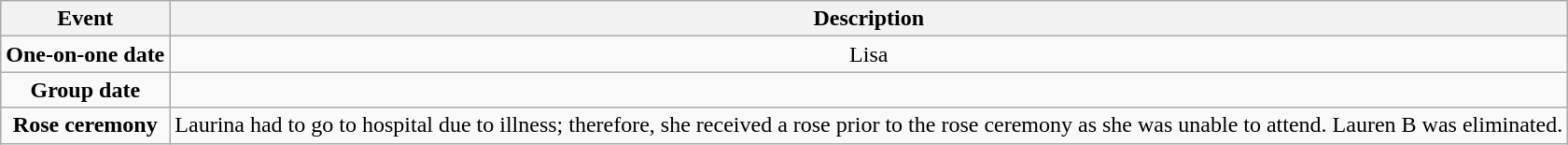<table class="wikitable sortable" style="text-align:center;">
<tr>
<th>Event</th>
<th>Description</th>
</tr>
<tr>
<td><strong>One-on-one date</strong></td>
<td>Lisa</td>
</tr>
<tr>
<td><strong>Group date</strong></td>
<td></td>
</tr>
<tr>
<td><strong>Rose ceremony</strong></td>
<td>Laurina had to go to hospital due to illness; therefore, she received a rose prior to the rose ceremony as she was unable to attend. Lauren B was eliminated.</td>
</tr>
</table>
